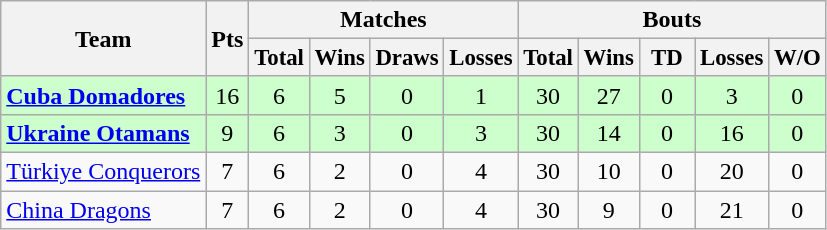<table class="wikitable" style="text-align:center;">
<tr>
<th rowspan=2>Team</th>
<th rowspan=2>Pts</th>
<th colspan=4>Matches</th>
<th colspan=5>Bouts</th>
</tr>
<tr style="font-size:95%">
<th width=20>Total</th>
<th width=30>Wins</th>
<th width=30>Draws</th>
<th width=30>Losses</th>
<th width=20>Total</th>
<th width=30>Wins</th>
<th width=30>TD</th>
<th width=30>Losses</th>
<th>W/O</th>
</tr>
<tr bgcolor="#ccffcc">
<td align=left> <strong><a href='#'>Cuba Domadores</a></strong></td>
<td>16</td>
<td>6</td>
<td>5</td>
<td>0</td>
<td>1</td>
<td>30</td>
<td>27</td>
<td>0</td>
<td>3</td>
<td>0</td>
</tr>
<tr bgcolor="#ccffcc">
<td align=left> <strong><a href='#'>Ukraine Otamans</a></strong></td>
<td>9</td>
<td>6</td>
<td>3</td>
<td>0</td>
<td>3</td>
<td>30</td>
<td>14</td>
<td>0</td>
<td>16</td>
<td>0</td>
</tr>
<tr>
<td align=left> <a href='#'>Türkiye Conquerors</a></td>
<td>7</td>
<td>6</td>
<td>2</td>
<td>0</td>
<td>4</td>
<td>30</td>
<td>10</td>
<td>0</td>
<td>20</td>
<td>0</td>
</tr>
<tr>
<td align=left> <a href='#'>China Dragons</a></td>
<td>7</td>
<td>6</td>
<td>2</td>
<td>0</td>
<td>4</td>
<td>30</td>
<td>9</td>
<td>0</td>
<td>21</td>
<td>0</td>
</tr>
</table>
